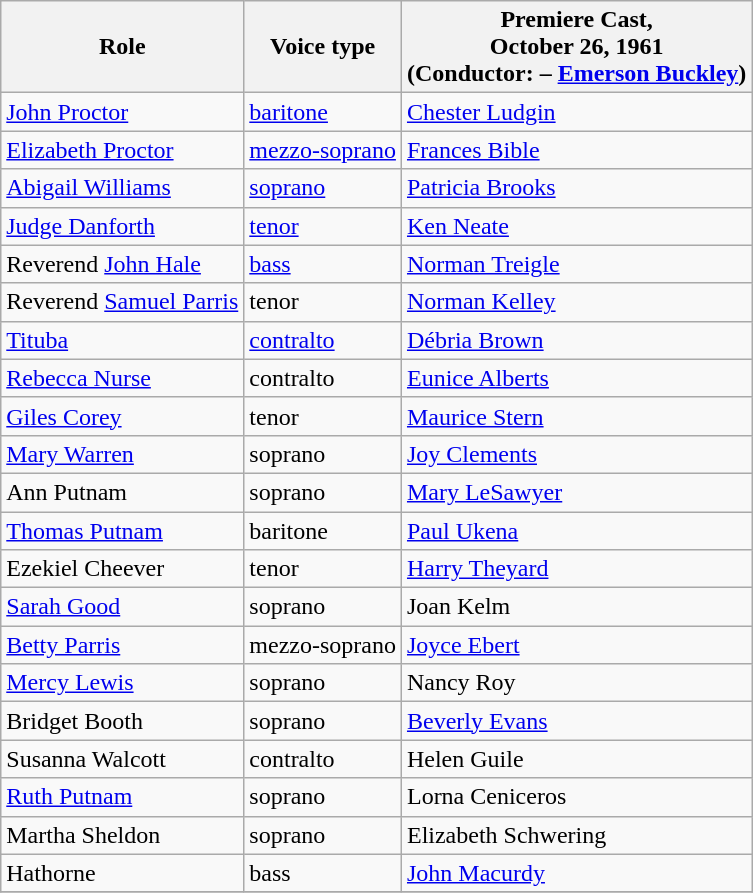<table class="wikitable">
<tr>
<th>Role</th>
<th>Voice type</th>
<th>Premiere Cast,<br> October 26, 1961 <br>(Conductor: – <a href='#'>Emerson Buckley</a>)</th>
</tr>
<tr>
<td><a href='#'>John Proctor</a></td>
<td><a href='#'>baritone</a></td>
<td><a href='#'>Chester Ludgin</a></td>
</tr>
<tr>
<td><a href='#'>Elizabeth Proctor</a></td>
<td><a href='#'>mezzo-soprano</a></td>
<td><a href='#'>Frances Bible</a></td>
</tr>
<tr>
<td><a href='#'>Abigail Williams</a></td>
<td><a href='#'>soprano</a></td>
<td><a href='#'>Patricia Brooks</a></td>
</tr>
<tr>
<td><a href='#'>Judge Danforth</a></td>
<td><a href='#'>tenor</a></td>
<td><a href='#'>Ken Neate</a></td>
</tr>
<tr>
<td>Reverend <a href='#'>John Hale</a></td>
<td><a href='#'>bass</a></td>
<td><a href='#'>Norman Treigle</a></td>
</tr>
<tr>
<td>Reverend <a href='#'>Samuel Parris</a></td>
<td>tenor</td>
<td><a href='#'>Norman Kelley</a></td>
</tr>
<tr>
<td><a href='#'>Tituba</a></td>
<td><a href='#'>contralto</a></td>
<td><a href='#'>Débria Brown</a></td>
</tr>
<tr>
<td><a href='#'>Rebecca Nurse</a></td>
<td>contralto</td>
<td><a href='#'>Eunice Alberts</a></td>
</tr>
<tr>
<td><a href='#'>Giles Corey</a></td>
<td>tenor</td>
<td><a href='#'>Maurice Stern</a></td>
</tr>
<tr>
<td><a href='#'>Mary Warren</a></td>
<td>soprano</td>
<td><a href='#'>Joy Clements</a></td>
</tr>
<tr>
<td>Ann Putnam</td>
<td>soprano</td>
<td><a href='#'>Mary LeSawyer</a></td>
</tr>
<tr>
<td><a href='#'>Thomas Putnam</a></td>
<td>baritone</td>
<td><a href='#'>Paul Ukena</a></td>
</tr>
<tr>
<td>Ezekiel Cheever</td>
<td>tenor</td>
<td><a href='#'>Harry Theyard</a></td>
</tr>
<tr>
<td><a href='#'>Sarah Good</a></td>
<td>soprano</td>
<td>Joan Kelm</td>
</tr>
<tr>
<td><a href='#'>Betty Parris</a></td>
<td>mezzo-soprano</td>
<td><a href='#'>Joyce Ebert</a></td>
</tr>
<tr>
<td><a href='#'>Mercy Lewis</a></td>
<td>soprano</td>
<td>Nancy Roy</td>
</tr>
<tr>
<td>Bridget Booth</td>
<td>soprano</td>
<td><a href='#'>Beverly Evans</a></td>
</tr>
<tr>
<td>Susanna Walcott</td>
<td>contralto</td>
<td>Helen Guile</td>
</tr>
<tr>
<td><a href='#'>Ruth Putnam</a></td>
<td>soprano</td>
<td>Lorna Ceniceros</td>
</tr>
<tr>
<td>Martha Sheldon</td>
<td>soprano</td>
<td>Elizabeth Schwering</td>
</tr>
<tr>
<td>Hathorne</td>
<td>bass</td>
<td><a href='#'>John Macurdy</a></td>
</tr>
<tr>
</tr>
</table>
